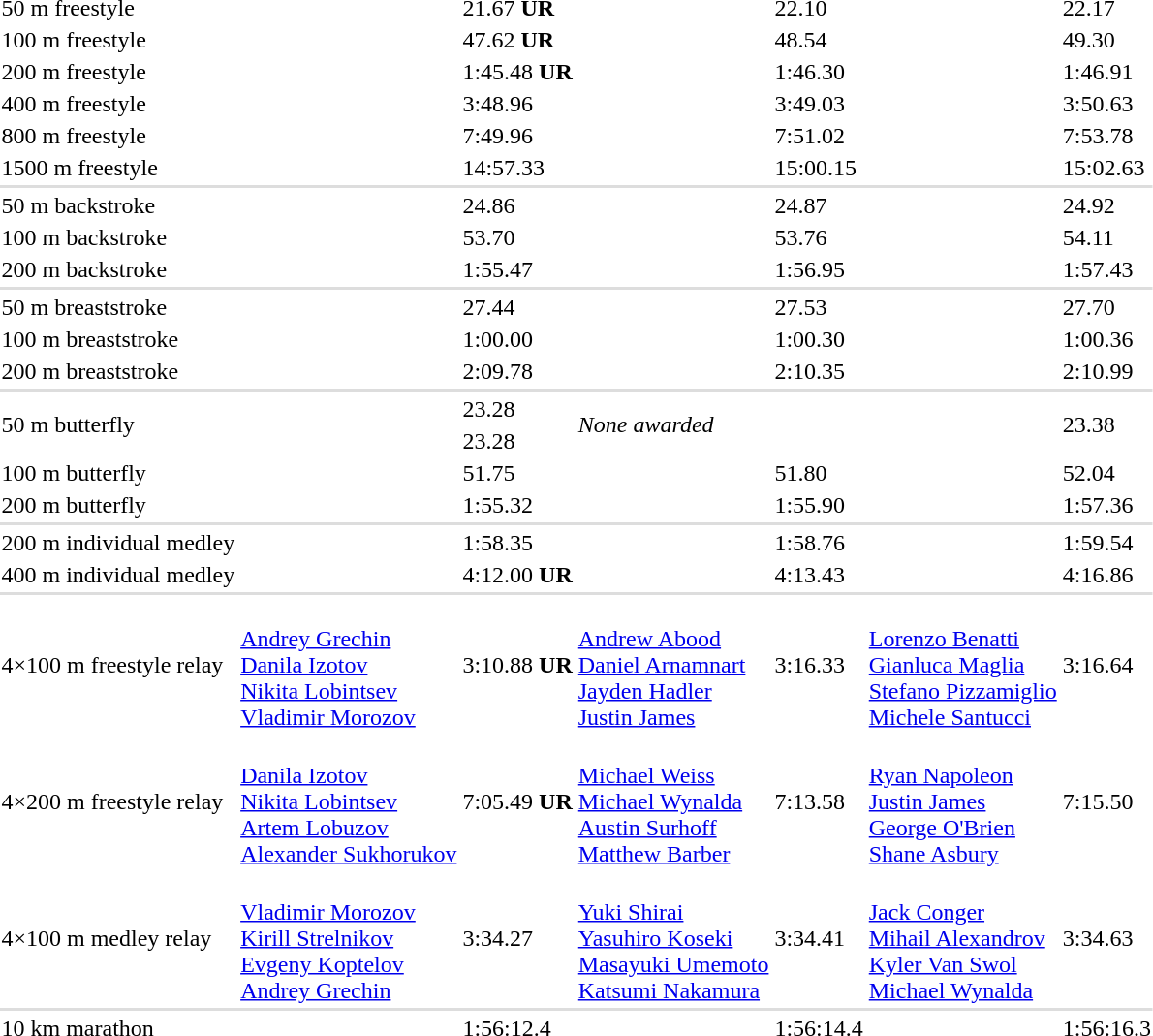<table>
<tr>
<td>50 m freestyle<br></td>
<td></td>
<td>21.67 <strong>UR</strong></td>
<td></td>
<td>22.10</td>
<td></td>
<td>22.17</td>
</tr>
<tr>
<td>100 m freestyle<br></td>
<td></td>
<td>47.62 <strong>UR</strong></td>
<td></td>
<td>48.54</td>
<td></td>
<td>49.30</td>
</tr>
<tr>
<td>200 m freestyle<br></td>
<td></td>
<td>1:45.48 <strong>UR</strong></td>
<td></td>
<td>1:46.30</td>
<td></td>
<td>1:46.91</td>
</tr>
<tr>
<td>400 m freestyle<br></td>
<td></td>
<td>3:48.96</td>
<td></td>
<td>3:49.03</td>
<td></td>
<td>3:50.63</td>
</tr>
<tr>
<td>800 m freestyle<br></td>
<td></td>
<td>7:49.96</td>
<td></td>
<td>7:51.02</td>
<td></td>
<td>7:53.78</td>
</tr>
<tr>
<td>1500 m freestyle<br></td>
<td></td>
<td>14:57.33</td>
<td></td>
<td>15:00.15</td>
<td></td>
<td>15:02.63</td>
</tr>
<tr bgcolor=#DDDDDD>
<td colspan=7></td>
</tr>
<tr>
<td>50 m backstroke<br></td>
<td></td>
<td>24.86</td>
<td></td>
<td>24.87</td>
<td></td>
<td>24.92</td>
</tr>
<tr>
<td>100 m backstroke<br></td>
<td></td>
<td>53.70</td>
<td></td>
<td>53.76</td>
<td></td>
<td>54.11</td>
</tr>
<tr>
<td>200 m backstroke<br></td>
<td></td>
<td>1:55.47</td>
<td></td>
<td>1:56.95</td>
<td></td>
<td>1:57.43</td>
</tr>
<tr bgcolor=#DDDDDD>
<td colspan=7></td>
</tr>
<tr>
<td>50 m breaststroke<br></td>
<td></td>
<td>27.44</td>
<td></td>
<td>27.53</td>
<td></td>
<td>27.70</td>
</tr>
<tr>
<td>100 m breaststroke<br></td>
<td></td>
<td>1:00.00</td>
<td></td>
<td>1:00.30</td>
<td></td>
<td>1:00.36</td>
</tr>
<tr>
<td>200 m breaststroke<br></td>
<td></td>
<td>2:09.78</td>
<td></td>
<td>2:10.35</td>
<td></td>
<td>2:10.99</td>
</tr>
<tr bgcolor=#DDDDDD>
<td colspan=7></td>
</tr>
<tr>
<td rowspan="2">50 m butterfly<br></td>
<td></td>
<td>23.28</td>
<td rowspan="2"><em>None awarded</em></td>
<td rowspan="2"></td>
<td rowspan="2"></td>
<td rowspan="2">23.38</td>
</tr>
<tr>
<td></td>
<td>23.28</td>
</tr>
<tr>
<td>100 m butterfly<br></td>
<td></td>
<td>51.75</td>
<td></td>
<td>51.80</td>
<td></td>
<td>52.04</td>
</tr>
<tr>
<td>200 m butterfly<br></td>
<td></td>
<td>1:55.32</td>
<td></td>
<td>1:55.90</td>
<td></td>
<td>1:57.36</td>
</tr>
<tr bgcolor=#DDDDDD>
<td colspan=7></td>
</tr>
<tr>
<td>200 m individual medley<br></td>
<td></td>
<td>1:58.35</td>
<td></td>
<td>1:58.76</td>
<td></td>
<td>1:59.54</td>
</tr>
<tr>
<td>400 m individual medley<br></td>
<td></td>
<td>4:12.00 <strong>UR</strong></td>
<td></td>
<td>4:13.43</td>
<td></td>
<td>4:16.86</td>
</tr>
<tr bgcolor=#DDDDDD>
<td colspan=7></td>
</tr>
<tr>
<td>4×100 m freestyle relay<br></td>
<td><br><a href='#'>Andrey Grechin</a><br><a href='#'>Danila Izotov</a><br><a href='#'>Nikita Lobintsev</a><br><a href='#'>Vladimir Morozov</a></td>
<td>3:10.88 <strong>UR</strong></td>
<td><br><a href='#'>Andrew Abood</a><br><a href='#'>Daniel Arnamnart</a><br><a href='#'>Jayden Hadler</a><br><a href='#'>Justin James</a></td>
<td>3:16.33</td>
<td><br><a href='#'>Lorenzo Benatti</a><br><a href='#'>Gianluca Maglia</a><br><a href='#'>Stefano Pizzamiglio</a><br><a href='#'>Michele Santucci</a></td>
<td>3:16.64</td>
</tr>
<tr>
<td>4×200 m freestyle relay<br></td>
<td><br><a href='#'>Danila Izotov</a><br><a href='#'>Nikita Lobintsev</a><br><a href='#'>Artem Lobuzov</a><br><a href='#'>Alexander Sukhorukov</a></td>
<td>7:05.49 <strong>UR</strong></td>
<td><br><a href='#'>Michael Weiss</a><br><a href='#'>Michael Wynalda</a><br><a href='#'>Austin Surhoff</a><br><a href='#'>Matthew Barber</a></td>
<td>7:13.58</td>
<td><br><a href='#'>Ryan Napoleon</a><br><a href='#'>Justin James</a><br><a href='#'>George O'Brien</a><br><a href='#'>Shane Asbury</a></td>
<td>7:15.50</td>
</tr>
<tr>
<td>4×100 m medley relay<br></td>
<td><br><a href='#'>Vladimir Morozov</a><br><a href='#'>Kirill Strelnikov</a><br><a href='#'>Evgeny Koptelov</a><br><a href='#'>Andrey Grechin</a></td>
<td>3:34.27</td>
<td><br><a href='#'>Yuki Shirai</a><br><a href='#'>Yasuhiro Koseki</a><br><a href='#'>Masayuki Umemoto</a><br><a href='#'>Katsumi Nakamura</a></td>
<td>3:34.41</td>
<td><br><a href='#'>Jack Conger</a><br><a href='#'>Mihail Alexandrov</a><br><a href='#'>Kyler Van Swol</a><br><a href='#'>Michael Wynalda</a></td>
<td>3:34.63</td>
</tr>
<tr bgcolor=#DDDDDD>
<td colspan=7></td>
</tr>
<tr>
<td>10 km marathon<br></td>
<td></td>
<td>1:56:12.4</td>
<td></td>
<td>1:56:14.4</td>
<td></td>
<td>1:56:16.3</td>
</tr>
</table>
